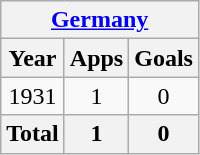<table class="wikitable" style="text-align:center">
<tr>
<th colspan=3><a href='#'>Germany</a></th>
</tr>
<tr>
<th>Year</th>
<th>Apps</th>
<th>Goals</th>
</tr>
<tr>
<td>1931</td>
<td>1</td>
<td>0</td>
</tr>
<tr>
<th>Total</th>
<th>1</th>
<th>0</th>
</tr>
</table>
